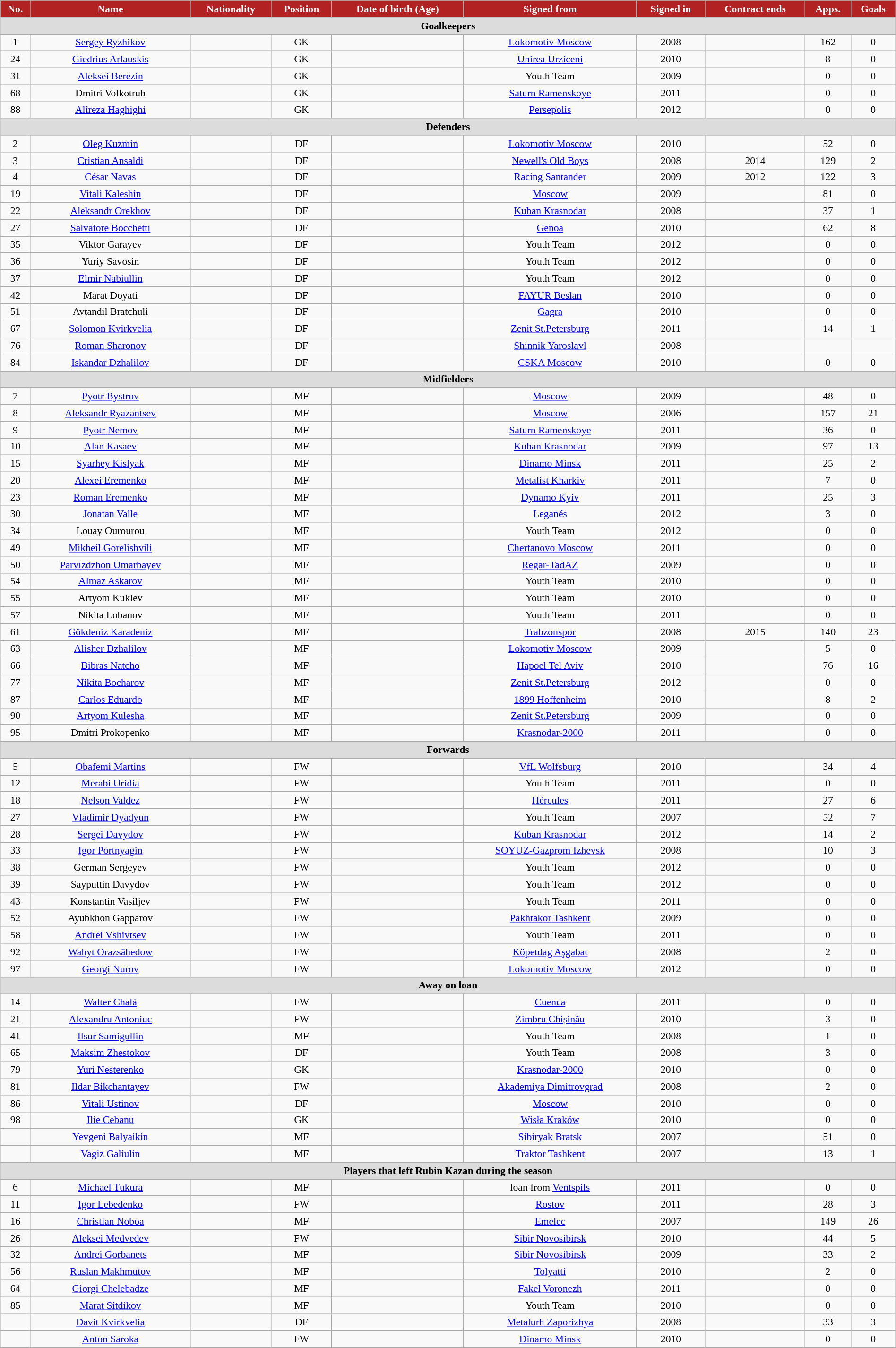<table class="wikitable"  style="text-align:center; font-size:90%; width:100%;">
<tr>
<th style="background:#B22222; color:white; text-align:center;">No.</th>
<th style="background:#B22222; color:white; text-align:center;">Name</th>
<th style="background:#B22222; color:white; text-align:center;">Nationality</th>
<th style="background:#B22222; color:white; text-align:center;">Position</th>
<th style="background:#B22222; color:white; text-align:center;">Date of birth (Age)</th>
<th style="background:#B22222; color:white; text-align:center;">Signed from</th>
<th style="background:#B22222; color:white; text-align:center;">Signed in</th>
<th style="background:#B22222; color:white; text-align:center;">Contract ends</th>
<th style="background:#B22222; color:white; text-align:center;">Apps.</th>
<th style="background:#B22222; color:white; text-align:center;">Goals</th>
</tr>
<tr>
<th colspan="11"  style="background:#dcdcdc; text-align:center;">Goalkeepers</th>
</tr>
<tr>
<td>1</td>
<td><a href='#'>Sergey Ryzhikov</a></td>
<td></td>
<td>GK</td>
<td></td>
<td><a href='#'>Lokomotiv Moscow</a></td>
<td>2008</td>
<td></td>
<td>162</td>
<td>0</td>
</tr>
<tr>
<td>24</td>
<td><a href='#'>Giedrius Arlauskis</a></td>
<td></td>
<td>GK</td>
<td></td>
<td><a href='#'>Unirea Urziceni</a></td>
<td>2010</td>
<td></td>
<td>8</td>
<td>0</td>
</tr>
<tr>
<td>31</td>
<td><a href='#'>Aleksei Berezin</a></td>
<td></td>
<td>GK</td>
<td></td>
<td>Youth Team</td>
<td>2009</td>
<td></td>
<td>0</td>
<td>0</td>
</tr>
<tr>
<td>68</td>
<td>Dmitri Volkotrub</td>
<td></td>
<td>GK</td>
<td></td>
<td><a href='#'>Saturn Ramenskoye</a></td>
<td>2011</td>
<td></td>
<td>0</td>
<td>0</td>
</tr>
<tr>
<td>88</td>
<td><a href='#'>Alireza Haghighi</a></td>
<td></td>
<td>GK</td>
<td></td>
<td><a href='#'>Persepolis</a></td>
<td>2012</td>
<td></td>
<td>0</td>
<td>0</td>
</tr>
<tr>
<th colspan="11"  style="background:#dcdcdc; text-align:center;">Defenders</th>
</tr>
<tr>
<td>2</td>
<td><a href='#'>Oleg Kuzmin</a></td>
<td></td>
<td>DF</td>
<td></td>
<td><a href='#'>Lokomotiv Moscow</a></td>
<td>2010</td>
<td></td>
<td>52</td>
<td>0</td>
</tr>
<tr>
<td>3</td>
<td><a href='#'>Cristian Ansaldi</a></td>
<td></td>
<td>DF</td>
<td></td>
<td><a href='#'>Newell's Old Boys</a></td>
<td>2008</td>
<td>2014</td>
<td>129</td>
<td>2</td>
</tr>
<tr>
<td>4</td>
<td><a href='#'>César Navas</a></td>
<td></td>
<td>DF</td>
<td></td>
<td><a href='#'>Racing Santander</a></td>
<td>2009</td>
<td>2012</td>
<td>122</td>
<td>3</td>
</tr>
<tr>
<td>19</td>
<td><a href='#'>Vitali Kaleshin</a></td>
<td></td>
<td>DF</td>
<td></td>
<td><a href='#'>Moscow</a></td>
<td>2009</td>
<td></td>
<td>81</td>
<td>0</td>
</tr>
<tr>
<td>22</td>
<td><a href='#'>Aleksandr Orekhov</a></td>
<td></td>
<td>DF</td>
<td></td>
<td><a href='#'>Kuban Krasnodar</a></td>
<td>2008</td>
<td></td>
<td>37</td>
<td>1</td>
</tr>
<tr>
<td>27</td>
<td><a href='#'>Salvatore Bocchetti</a></td>
<td></td>
<td>DF</td>
<td></td>
<td><a href='#'>Genoa</a></td>
<td>2010</td>
<td></td>
<td>62</td>
<td>8</td>
</tr>
<tr>
<td>35</td>
<td>Viktor Garayev</td>
<td></td>
<td>DF</td>
<td></td>
<td>Youth Team</td>
<td>2012</td>
<td></td>
<td>0</td>
<td>0</td>
</tr>
<tr>
<td>36</td>
<td>Yuriy Savosin</td>
<td></td>
<td>DF</td>
<td></td>
<td>Youth Team</td>
<td>2012</td>
<td></td>
<td>0</td>
<td>0</td>
</tr>
<tr>
<td>37</td>
<td><a href='#'>Elmir Nabiullin</a></td>
<td></td>
<td>DF</td>
<td></td>
<td>Youth Team</td>
<td>2012</td>
<td></td>
<td>0</td>
<td>0</td>
</tr>
<tr>
<td>42</td>
<td>Marat Doyati</td>
<td></td>
<td>DF</td>
<td></td>
<td><a href='#'>FAYUR Beslan</a></td>
<td>2010</td>
<td></td>
<td>0</td>
<td>0</td>
</tr>
<tr>
<td>51</td>
<td>Avtandil Bratchuli</td>
<td></td>
<td>DF</td>
<td></td>
<td><a href='#'>Gagra</a></td>
<td>2010</td>
<td></td>
<td>0</td>
<td>0</td>
</tr>
<tr>
<td>67</td>
<td><a href='#'>Solomon Kvirkvelia</a></td>
<td></td>
<td>DF</td>
<td></td>
<td><a href='#'>Zenit St.Petersburg</a></td>
<td>2011</td>
<td></td>
<td>14</td>
<td>1</td>
</tr>
<tr>
<td>76</td>
<td><a href='#'>Roman Sharonov</a></td>
<td></td>
<td>DF</td>
<td></td>
<td><a href='#'>Shinnik Yaroslavl</a></td>
<td>2008</td>
<td></td>
<td></td>
<td></td>
</tr>
<tr>
<td>84</td>
<td><a href='#'>Iskandar Dzhalilov</a></td>
<td></td>
<td>DF</td>
<td></td>
<td><a href='#'>CSKA Moscow</a></td>
<td>2010</td>
<td></td>
<td>0</td>
<td>0</td>
</tr>
<tr>
<th colspan="11"  style="background:#dcdcdc; text-align:center;">Midfielders</th>
</tr>
<tr>
<td>7</td>
<td><a href='#'>Pyotr Bystrov</a></td>
<td></td>
<td>MF</td>
<td></td>
<td><a href='#'>Moscow</a></td>
<td>2009</td>
<td></td>
<td>48</td>
<td>0</td>
</tr>
<tr>
<td>8</td>
<td><a href='#'>Aleksandr Ryazantsev</a></td>
<td></td>
<td>MF</td>
<td></td>
<td><a href='#'>Moscow</a></td>
<td>2006</td>
<td></td>
<td>157</td>
<td>21</td>
</tr>
<tr>
<td>9</td>
<td><a href='#'>Pyotr Nemov</a></td>
<td></td>
<td>MF</td>
<td></td>
<td><a href='#'>Saturn Ramenskoye</a></td>
<td>2011</td>
<td></td>
<td>36</td>
<td>0</td>
</tr>
<tr>
<td>10</td>
<td><a href='#'>Alan Kasaev</a></td>
<td></td>
<td>MF</td>
<td></td>
<td><a href='#'>Kuban Krasnodar</a></td>
<td>2009</td>
<td></td>
<td>97</td>
<td>13</td>
</tr>
<tr>
<td>15</td>
<td><a href='#'>Syarhey Kislyak</a></td>
<td></td>
<td>MF</td>
<td></td>
<td><a href='#'>Dinamo Minsk</a></td>
<td>2011</td>
<td></td>
<td>25</td>
<td>2</td>
</tr>
<tr>
<td>20</td>
<td><a href='#'>Alexei Eremenko</a></td>
<td></td>
<td>MF</td>
<td></td>
<td><a href='#'>Metalist Kharkiv</a></td>
<td>2011</td>
<td></td>
<td>7</td>
<td>0</td>
</tr>
<tr>
<td>23</td>
<td><a href='#'>Roman Eremenko</a></td>
<td></td>
<td>MF</td>
<td></td>
<td><a href='#'>Dynamo Kyiv</a></td>
<td>2011</td>
<td></td>
<td>25</td>
<td>3</td>
</tr>
<tr>
<td>30</td>
<td><a href='#'>Jonatan Valle</a></td>
<td></td>
<td>MF</td>
<td></td>
<td><a href='#'>Leganés</a></td>
<td>2012</td>
<td></td>
<td>3</td>
<td>0</td>
</tr>
<tr>
<td>34</td>
<td>Louay Ourourou</td>
<td></td>
<td>MF</td>
<td></td>
<td>Youth Team</td>
<td>2012</td>
<td></td>
<td>0</td>
<td>0</td>
</tr>
<tr>
<td>49</td>
<td><a href='#'>Mikheil Gorelishvili</a></td>
<td></td>
<td>MF</td>
<td></td>
<td><a href='#'>Chertanovo Moscow</a></td>
<td>2011</td>
<td></td>
<td>0</td>
<td>0</td>
</tr>
<tr>
<td>50</td>
<td><a href='#'>Parvizdzhon Umarbayev</a></td>
<td></td>
<td>MF</td>
<td></td>
<td><a href='#'>Regar-TadAZ</a></td>
<td>2009</td>
<td></td>
<td>0</td>
<td>0</td>
</tr>
<tr>
<td>54</td>
<td><a href='#'>Almaz Askarov</a></td>
<td></td>
<td>MF</td>
<td></td>
<td>Youth Team</td>
<td>2010</td>
<td></td>
<td>0</td>
<td>0</td>
</tr>
<tr>
<td>55</td>
<td>Artyom Kuklev</td>
<td></td>
<td>MF</td>
<td></td>
<td>Youth Team</td>
<td>2010</td>
<td></td>
<td>0</td>
<td>0</td>
</tr>
<tr>
<td>57</td>
<td>Nikita Lobanov</td>
<td></td>
<td>MF</td>
<td></td>
<td>Youth Team</td>
<td>2011</td>
<td></td>
<td>0</td>
<td>0</td>
</tr>
<tr>
<td>61</td>
<td><a href='#'>Gökdeniz Karadeniz</a></td>
<td></td>
<td>MF</td>
<td></td>
<td><a href='#'>Trabzonspor</a></td>
<td>2008</td>
<td>2015</td>
<td>140</td>
<td>23</td>
</tr>
<tr>
<td>63</td>
<td><a href='#'>Alisher Dzhalilov</a></td>
<td></td>
<td>MF</td>
<td></td>
<td><a href='#'>Lokomotiv Moscow</a></td>
<td>2009</td>
<td></td>
<td>5</td>
<td>0</td>
</tr>
<tr>
<td>66</td>
<td><a href='#'>Bibras Natcho</a></td>
<td></td>
<td>MF</td>
<td></td>
<td><a href='#'>Hapoel Tel Aviv</a></td>
<td>2010</td>
<td></td>
<td>76</td>
<td>16</td>
</tr>
<tr>
<td>77</td>
<td><a href='#'>Nikita Bocharov</a></td>
<td></td>
<td>MF</td>
<td></td>
<td><a href='#'>Zenit St.Petersburg</a></td>
<td>2012</td>
<td></td>
<td>0</td>
<td>0</td>
</tr>
<tr>
<td>87</td>
<td><a href='#'>Carlos Eduardo</a></td>
<td></td>
<td>MF</td>
<td></td>
<td><a href='#'>1899 Hoffenheim</a></td>
<td>2010</td>
<td></td>
<td>8</td>
<td>2</td>
</tr>
<tr>
<td>90</td>
<td><a href='#'>Artyom Kulesha</a></td>
<td></td>
<td>MF</td>
<td></td>
<td><a href='#'>Zenit St.Petersburg</a></td>
<td>2009</td>
<td></td>
<td>0</td>
<td>0</td>
</tr>
<tr>
<td>95</td>
<td>Dmitri Prokopenko</td>
<td></td>
<td>MF</td>
<td></td>
<td><a href='#'>Krasnodar-2000</a></td>
<td>2011</td>
<td></td>
<td>0</td>
<td>0</td>
</tr>
<tr>
<th colspan="11"  style="background:#dcdcdc; text-align:center;">Forwards</th>
</tr>
<tr>
<td>5</td>
<td><a href='#'>Obafemi Martins</a></td>
<td></td>
<td>FW</td>
<td></td>
<td><a href='#'>VfL Wolfsburg</a></td>
<td>2010</td>
<td></td>
<td>34</td>
<td>4</td>
</tr>
<tr>
<td>12</td>
<td><a href='#'>Merabi Uridia</a></td>
<td></td>
<td>FW</td>
<td></td>
<td>Youth Team</td>
<td>2011</td>
<td></td>
<td>0</td>
<td>0</td>
</tr>
<tr>
<td>18</td>
<td><a href='#'>Nelson Valdez</a></td>
<td></td>
<td>FW</td>
<td></td>
<td><a href='#'>Hércules</a></td>
<td>2011</td>
<td></td>
<td>27</td>
<td>6</td>
</tr>
<tr>
<td>27</td>
<td><a href='#'>Vladimir Dyadyun</a></td>
<td></td>
<td>FW</td>
<td></td>
<td>Youth Team</td>
<td>2007</td>
<td></td>
<td>52</td>
<td>7</td>
</tr>
<tr>
<td>28</td>
<td><a href='#'>Sergei Davydov</a></td>
<td></td>
<td>FW</td>
<td></td>
<td><a href='#'>Kuban Krasnodar</a></td>
<td>2012</td>
<td></td>
<td>14</td>
<td>2</td>
</tr>
<tr>
<td>33</td>
<td><a href='#'>Igor Portnyagin</a></td>
<td></td>
<td>FW</td>
<td></td>
<td><a href='#'>SOYUZ-Gazprom Izhevsk</a></td>
<td>2008</td>
<td></td>
<td>10</td>
<td>3</td>
</tr>
<tr>
<td>38</td>
<td>German Sergeyev</td>
<td></td>
<td>FW</td>
<td></td>
<td>Youth Team</td>
<td>2012</td>
<td></td>
<td>0</td>
<td>0</td>
</tr>
<tr>
<td>39</td>
<td>Sayputtin Davydov</td>
<td></td>
<td>FW</td>
<td></td>
<td>Youth Team</td>
<td>2012</td>
<td></td>
<td>0</td>
<td>0</td>
</tr>
<tr>
<td>43</td>
<td>Konstantin Vasiljev</td>
<td></td>
<td>FW</td>
<td></td>
<td>Youth Team</td>
<td>2011</td>
<td></td>
<td>0</td>
<td>0</td>
</tr>
<tr>
<td>52</td>
<td>Ayubkhon Gapparov</td>
<td></td>
<td>FW</td>
<td></td>
<td><a href='#'>Pakhtakor Tashkent</a></td>
<td>2009</td>
<td></td>
<td>0</td>
<td>0</td>
</tr>
<tr>
<td>58</td>
<td><a href='#'>Andrei Vshivtsev</a></td>
<td></td>
<td>FW</td>
<td></td>
<td>Youth Team</td>
<td>2011</td>
<td></td>
<td>0</td>
<td>0</td>
</tr>
<tr>
<td>92</td>
<td><a href='#'>Wahyt Orazsähedow</a></td>
<td></td>
<td>FW</td>
<td></td>
<td><a href='#'>Köpetdag Aşgabat</a></td>
<td>2008</td>
<td></td>
<td>2</td>
<td>0</td>
</tr>
<tr>
<td>97</td>
<td><a href='#'>Georgi Nurov</a></td>
<td></td>
<td>FW</td>
<td></td>
<td><a href='#'>Lokomotiv Moscow</a></td>
<td>2012</td>
<td></td>
<td>0</td>
<td>0</td>
</tr>
<tr>
<th colspan="11"  style="background:#dcdcdc; text-align:center;">Away on loan</th>
</tr>
<tr>
<td>14</td>
<td><a href='#'>Walter Chalá</a></td>
<td></td>
<td>FW</td>
<td></td>
<td><a href='#'>Cuenca</a></td>
<td>2011</td>
<td></td>
<td>0</td>
<td>0</td>
</tr>
<tr>
<td>21</td>
<td><a href='#'>Alexandru Antoniuc</a></td>
<td></td>
<td>FW</td>
<td></td>
<td><a href='#'>Zimbru Chișinău</a></td>
<td>2010</td>
<td></td>
<td>3</td>
<td>0</td>
</tr>
<tr>
<td>41</td>
<td><a href='#'>Ilsur Samigullin</a></td>
<td></td>
<td>MF</td>
<td></td>
<td>Youth Team</td>
<td>2008</td>
<td></td>
<td>1</td>
<td>0</td>
</tr>
<tr>
<td>65</td>
<td><a href='#'>Maksim Zhestokov</a></td>
<td></td>
<td>DF</td>
<td></td>
<td>Youth Team</td>
<td>2008</td>
<td></td>
<td>3</td>
<td>0</td>
</tr>
<tr>
<td>79</td>
<td><a href='#'>Yuri Nesterenko</a></td>
<td></td>
<td>GK</td>
<td></td>
<td><a href='#'>Krasnodar-2000</a></td>
<td>2010</td>
<td></td>
<td>0</td>
<td>0</td>
</tr>
<tr>
<td>81</td>
<td><a href='#'>Ildar Bikchantayev</a></td>
<td></td>
<td>FW</td>
<td></td>
<td><a href='#'>Akademiya Dimitrovgrad</a></td>
<td>2008</td>
<td></td>
<td>2</td>
<td>0</td>
</tr>
<tr>
<td>86</td>
<td><a href='#'>Vitali Ustinov</a></td>
<td></td>
<td>DF</td>
<td></td>
<td><a href='#'>Moscow</a></td>
<td>2010</td>
<td></td>
<td>0</td>
<td>0</td>
</tr>
<tr>
<td>98</td>
<td><a href='#'>Ilie Cebanu</a></td>
<td></td>
<td>GK</td>
<td></td>
<td><a href='#'>Wisła Kraków</a></td>
<td>2010</td>
<td></td>
<td>0</td>
<td>0</td>
</tr>
<tr>
<td></td>
<td><a href='#'>Yevgeni Balyaikin</a></td>
<td></td>
<td>MF</td>
<td></td>
<td><a href='#'>Sibiryak Bratsk</a></td>
<td>2007</td>
<td></td>
<td>51</td>
<td>0</td>
</tr>
<tr>
<td></td>
<td><a href='#'>Vagiz Galiulin</a></td>
<td></td>
<td>MF</td>
<td></td>
<td><a href='#'>Traktor Tashkent</a></td>
<td>2007</td>
<td></td>
<td>13</td>
<td>1</td>
</tr>
<tr>
<th colspan="11"  style="background:#dcdcdc; text-align:center;">Players that left Rubin Kazan during the season</th>
</tr>
<tr>
<td>6</td>
<td><a href='#'>Michael Tukura</a></td>
<td></td>
<td>MF</td>
<td></td>
<td>loan from <a href='#'>Ventspils</a></td>
<td>2011</td>
<td></td>
<td>0</td>
<td>0</td>
</tr>
<tr>
<td>11</td>
<td><a href='#'>Igor Lebedenko</a></td>
<td></td>
<td>FW</td>
<td></td>
<td><a href='#'>Rostov</a></td>
<td>2011</td>
<td></td>
<td>28</td>
<td>3</td>
</tr>
<tr>
<td>16</td>
<td><a href='#'>Christian Noboa</a></td>
<td></td>
<td>MF</td>
<td></td>
<td><a href='#'>Emelec</a></td>
<td>2007</td>
<td></td>
<td>149</td>
<td>26</td>
</tr>
<tr>
<td>26</td>
<td><a href='#'>Aleksei Medvedev</a></td>
<td></td>
<td>FW</td>
<td></td>
<td><a href='#'>Sibir Novosibirsk</a></td>
<td>2010</td>
<td></td>
<td>44</td>
<td>5</td>
</tr>
<tr>
<td>32</td>
<td><a href='#'>Andrei Gorbanets</a></td>
<td></td>
<td>MF</td>
<td></td>
<td><a href='#'>Sibir Novosibirsk</a></td>
<td>2009</td>
<td></td>
<td>33</td>
<td>2</td>
</tr>
<tr>
<td>56</td>
<td><a href='#'>Ruslan Makhmutov</a></td>
<td></td>
<td>MF</td>
<td></td>
<td><a href='#'>Tolyatti</a></td>
<td>2010</td>
<td></td>
<td>2</td>
<td>0</td>
</tr>
<tr>
<td>64</td>
<td><a href='#'>Giorgi Chelebadze</a></td>
<td></td>
<td>MF</td>
<td></td>
<td><a href='#'>Fakel Voronezh</a></td>
<td>2011</td>
<td></td>
<td>0</td>
<td>0</td>
</tr>
<tr>
<td>85</td>
<td><a href='#'>Marat Sitdikov</a></td>
<td></td>
<td>MF</td>
<td></td>
<td>Youth Team</td>
<td>2010</td>
<td></td>
<td>0</td>
<td>0</td>
</tr>
<tr>
<td></td>
<td><a href='#'>Davit Kvirkvelia</a></td>
<td></td>
<td>DF</td>
<td></td>
<td><a href='#'>Metalurh Zaporizhya</a></td>
<td>2008</td>
<td></td>
<td>33</td>
<td>3</td>
</tr>
<tr>
<td></td>
<td><a href='#'>Anton Saroka</a></td>
<td></td>
<td>FW</td>
<td></td>
<td><a href='#'>Dinamo Minsk</a></td>
<td>2010</td>
<td></td>
<td>0</td>
<td>0</td>
</tr>
</table>
